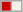<table class="wikitable" style="font-size: 95%">
<tr>
<td bgcolor="#d00000"></td>
<td bgcolor="#F5F1E7"></td>
</tr>
</table>
